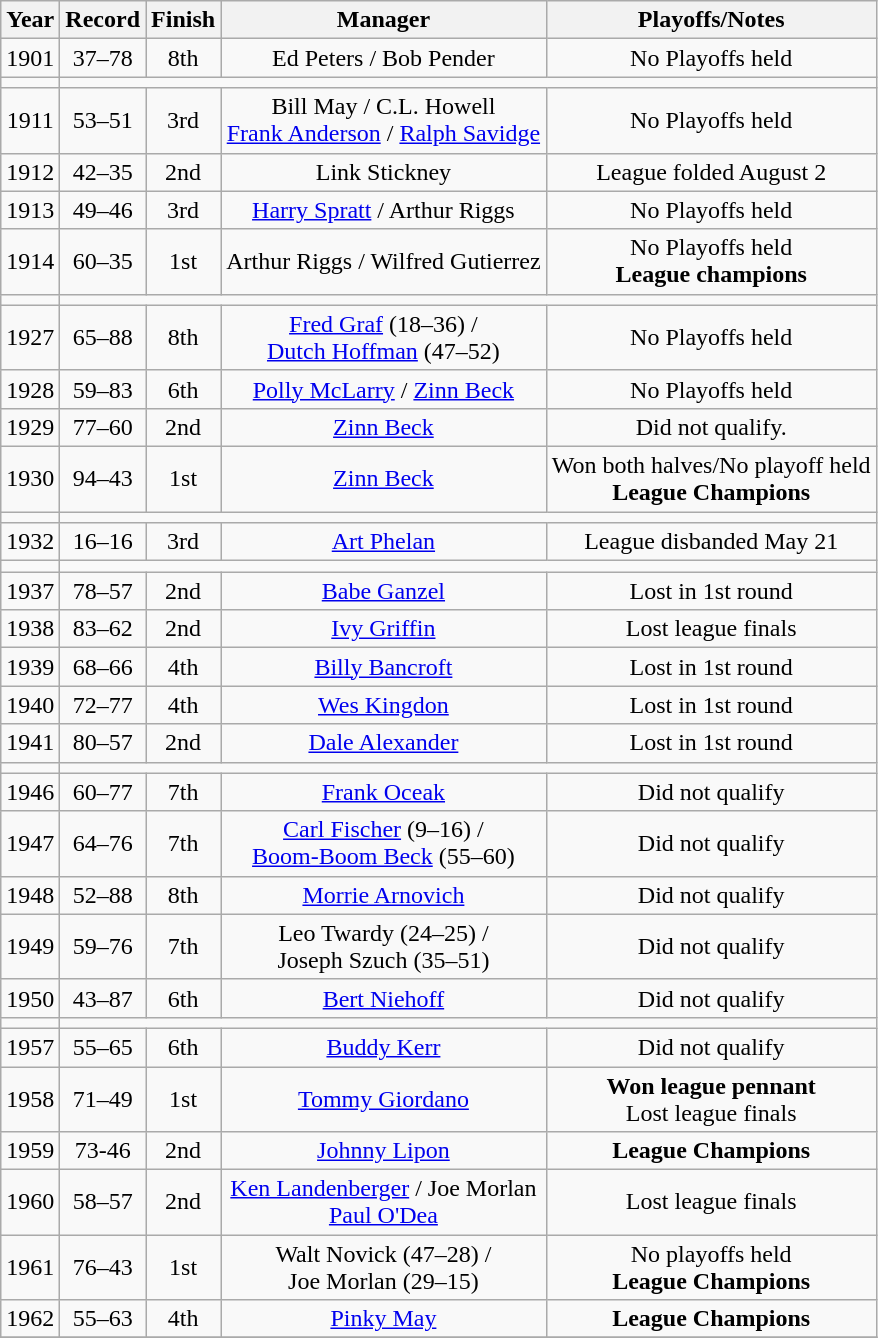<table class="wikitable" style="text-align:center">
<tr align=center>
<th>Year</th>
<th>Record</th>
<th>Finish</th>
<th>Manager</th>
<th>Playoffs/Notes</th>
</tr>
<tr align=center>
<td>1901</td>
<td>37–78</td>
<td>8th</td>
<td>Ed Peters / Bob Pender</td>
<td>No Playoffs held</td>
</tr>
<tr align=center>
<td></td>
</tr>
<tr align=center>
<td>1911</td>
<td>53–51</td>
<td>3rd</td>
<td>Bill May / C.L. Howell <br> <a href='#'>Frank Anderson</a> / <a href='#'>Ralph Savidge</a></td>
<td>No Playoffs held</td>
</tr>
<tr align=center>
<td>1912</td>
<td>42–35</td>
<td>2nd</td>
<td>Link Stickney</td>
<td>League folded August 2</td>
</tr>
<tr align=center>
<td>1913</td>
<td>49–46</td>
<td>3rd</td>
<td><a href='#'>Harry Spratt</a> / Arthur Riggs</td>
<td>No Playoffs held</td>
</tr>
<tr align=center>
<td>1914</td>
<td>60–35</td>
<td>1st</td>
<td>Arthur Riggs / Wilfred Gutierrez</td>
<td>No Playoffs held<br><strong>League champions</strong></td>
</tr>
<tr align=center>
<td></td>
</tr>
<tr align=center>
<td>1927</td>
<td>65–88</td>
<td>8th</td>
<td><a href='#'>Fred Graf</a> (18–36) /<br><a href='#'>Dutch Hoffman</a> (47–52)</td>
<td>No Playoffs held</td>
</tr>
<tr align=center>
<td>1928</td>
<td>59–83</td>
<td>6th</td>
<td><a href='#'>Polly McLarry</a> / <a href='#'>Zinn Beck</a></td>
<td>No Playoffs held</td>
</tr>
<tr align=center>
<td>1929</td>
<td>77–60</td>
<td>2nd</td>
<td><a href='#'>Zinn Beck</a></td>
<td>Did not qualify.</td>
</tr>
<tr align=center>
<td>1930</td>
<td>94–43</td>
<td>1st</td>
<td><a href='#'>Zinn Beck</a></td>
<td>Won both halves/No playoff held <br>   <strong>League Champions</strong></td>
</tr>
<tr align=center>
<td></td>
</tr>
<tr align=center>
<td>1932</td>
<td>16–16</td>
<td>3rd</td>
<td><a href='#'>Art Phelan</a></td>
<td>League disbanded May 21</td>
</tr>
<tr align=center>
<td></td>
</tr>
<tr align=center>
<td>1937</td>
<td>78–57</td>
<td>2nd</td>
<td><a href='#'>Babe Ganzel</a></td>
<td>Lost in 1st round</td>
</tr>
<tr align=center>
<td>1938</td>
<td>83–62</td>
<td>2nd</td>
<td><a href='#'>Ivy Griffin</a></td>
<td>Lost league finals</td>
</tr>
<tr align=center>
<td>1939</td>
<td>68–66</td>
<td>4th</td>
<td><a href='#'>Billy Bancroft</a></td>
<td>Lost in 1st round</td>
</tr>
<tr align=center>
<td>1940</td>
<td>72–77</td>
<td>4th</td>
<td><a href='#'>Wes Kingdon</a></td>
<td>Lost in 1st round</td>
</tr>
<tr align=center>
<td>1941</td>
<td>80–57</td>
<td>2nd</td>
<td><a href='#'>Dale Alexander</a></td>
<td>Lost in 1st round</td>
</tr>
<tr align=center>
<td></td>
</tr>
<tr align=center>
<td>1946</td>
<td>60–77</td>
<td>7th</td>
<td><a href='#'>Frank Oceak</a></td>
<td>Did not qualify</td>
</tr>
<tr align=center>
<td>1947</td>
<td>64–76</td>
<td>7th</td>
<td><a href='#'>Carl Fischer</a> (9–16) /<br> <a href='#'>Boom-Boom Beck</a> (55–60)</td>
<td>Did not qualify</td>
</tr>
<tr align=center>
<td>1948</td>
<td>52–88</td>
<td>8th</td>
<td><a href='#'>Morrie Arnovich</a></td>
<td>Did not qualify</td>
</tr>
<tr align=center>
<td>1949</td>
<td>59–76</td>
<td>7th</td>
<td>Leo Twardy (24–25) /<br> Joseph Szuch (35–51)</td>
<td>Did not qualify</td>
</tr>
<tr align=center>
<td>1950</td>
<td>43–87</td>
<td>6th</td>
<td><a href='#'>Bert Niehoff</a></td>
<td>Did not qualify</td>
</tr>
<tr align=center>
<td></td>
</tr>
<tr align=center>
<td>1957</td>
<td>55–65</td>
<td>6th</td>
<td><a href='#'>Buddy Kerr</a></td>
<td>Did not qualify</td>
</tr>
<tr align=center>
<td>1958</td>
<td>71–49</td>
<td>1st</td>
<td><a href='#'>Tommy Giordano</a></td>
<td><strong>Won league pennant</strong><br>Lost league finals</td>
</tr>
<tr align=center>
<td>1959</td>
<td>73-46</td>
<td>2nd</td>
<td><a href='#'>Johnny Lipon</a></td>
<td><strong>League Champions</strong></td>
</tr>
<tr align=center>
<td>1960</td>
<td>58–57</td>
<td>2nd</td>
<td><a href='#'>Ken Landenberger</a> / Joe Morlan <br> <a href='#'>Paul O'Dea</a></td>
<td>Lost league finals</td>
</tr>
<tr align=center>
<td>1961</td>
<td>76–43</td>
<td>1st</td>
<td>Walt Novick (47–28) /<br> Joe Morlan (29–15)</td>
<td>No playoffs held<br>   <strong>League Champions</strong></td>
</tr>
<tr align=center>
<td>1962</td>
<td>55–63</td>
<td>4th</td>
<td><a href='#'>Pinky May</a></td>
<td><strong>League Champions</strong></td>
</tr>
<tr align=center>
</tr>
</table>
